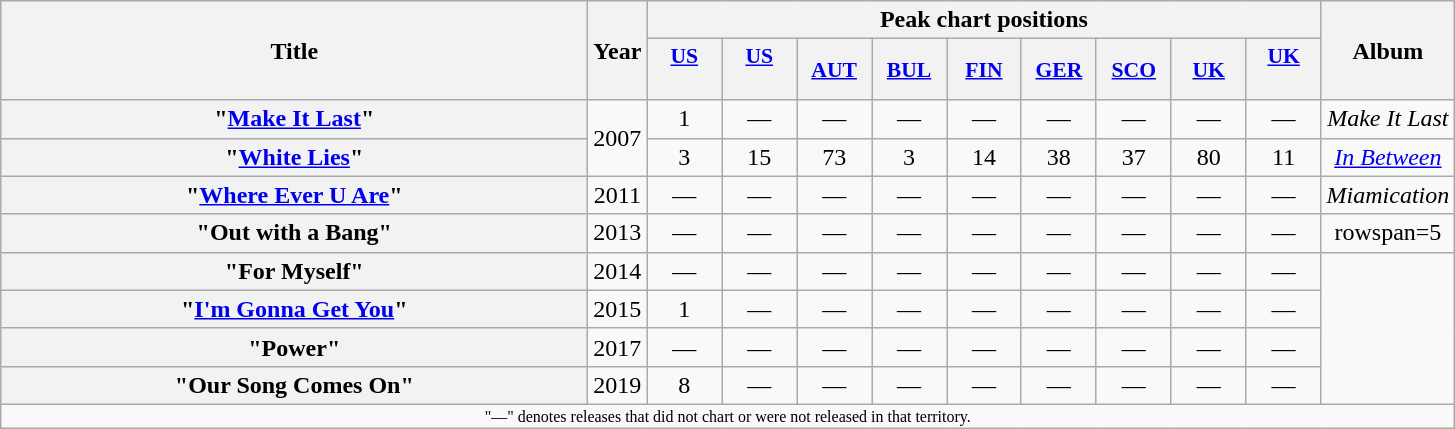<table class="wikitable plainrowheaders" style="text-align:center;">
<tr>
<th scope="col" rowspan="2" style="width:24em;">Title</th>
<th scope="col" rowspan="2">Year</th>
<th scope="col" colspan="9">Peak chart positions</th>
<th scope="col" rowspan="2">Album</th>
</tr>
<tr>
<th scope="col" style="width:3em;font-size:90%;"><a href='#'>US<br></a><br></th>
<th scope="col" style="width:3em;font-size:90%;"><a href='#'>US<br></a><br></th>
<th scope="col" style="width:3em;font-size:90%;"><a href='#'>AUT</a><br></th>
<th scope="col" style="width:3em;font-size:90%;"><a href='#'>BUL</a><br></th>
<th scope="col" style="width:3em;font-size:90%;"><a href='#'>FIN</a><br></th>
<th scope="col" style="width:3em;font-size:90%;"><a href='#'>GER</a><br></th>
<th scope="col" style="width:3em;font-size:90%;"><a href='#'>SCO</a><br></th>
<th scope="col" style="width:3em;font-size:90%;"><a href='#'>UK</a><br></th>
<th scope="col" style="width:3em;font-size:90%;"><a href='#'>UK<br></a><br></th>
</tr>
<tr>
<th scope="row">"<a href='#'>Make It Last</a>"<br></th>
<td rowspan="2">2007</td>
<td>1</td>
<td>—</td>
<td>—</td>
<td>—</td>
<td>—</td>
<td>—</td>
<td>—</td>
<td>—</td>
<td>—</td>
<td><em>Make It Last</em></td>
</tr>
<tr>
<th scope="row">"<a href='#'>White Lies</a>"<br></th>
<td>3</td>
<td>15</td>
<td>73</td>
<td>3</td>
<td>14</td>
<td>38</td>
<td>37</td>
<td>80</td>
<td>11</td>
<td><em><a href='#'>In Between</a></em></td>
</tr>
<tr>
<th scope="row">"<a href='#'>Where Ever U Are</a>"<br></th>
<td>2011</td>
<td>—</td>
<td>—</td>
<td>—</td>
<td>—</td>
<td>—</td>
<td>—</td>
<td>—</td>
<td>—</td>
<td>—</td>
<td><em>Miamication</em></td>
</tr>
<tr>
<th scope="row">"Out with a Bang"<br></th>
<td>2013</td>
<td>—</td>
<td>—</td>
<td>—</td>
<td>—</td>
<td>—</td>
<td>—</td>
<td>—</td>
<td>—</td>
<td>—</td>
<td>rowspan=5 </td>
</tr>
<tr>
<th scope="row">"For Myself"<br></th>
<td>2014</td>
<td>—</td>
<td>—</td>
<td>—</td>
<td>—</td>
<td>—</td>
<td>—</td>
<td>—</td>
<td>—</td>
<td>—</td>
</tr>
<tr>
<th scope="row">"<a href='#'>I'm Gonna Get You</a>"<br></th>
<td>2015</td>
<td>1</td>
<td>—</td>
<td>—</td>
<td>—</td>
<td>—</td>
<td>—</td>
<td>—</td>
<td>—</td>
<td>—</td>
</tr>
<tr>
<th scope="row">"Power"<br></th>
<td>2017</td>
<td>—</td>
<td>—</td>
<td>—</td>
<td>—</td>
<td>—</td>
<td>—</td>
<td>—</td>
<td>—</td>
<td>—</td>
</tr>
<tr>
<th scope="row">"Our Song Comes On"<br></th>
<td>2019</td>
<td>8</td>
<td>—</td>
<td>—</td>
<td>—</td>
<td>—</td>
<td>—</td>
<td>—</td>
<td>—</td>
<td>—</td>
</tr>
<tr>
<td colspan="15" style="text-align:center; font-size:8pt;">"—" denotes releases that did not chart or were not released in that territory.</td>
</tr>
</table>
